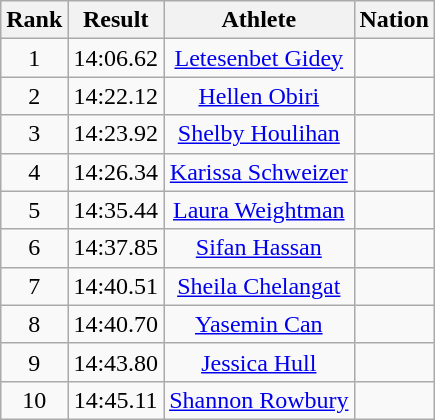<table class="wikitable" style="text-align:center">
<tr>
<th>Rank</th>
<th>Result</th>
<th>Athlete</th>
<th>Nation</th>
</tr>
<tr>
<td>1</td>
<td>14:06.62</td>
<td><a href='#'>Letesenbet Gidey</a></td>
<td align=left></td>
</tr>
<tr>
<td>2</td>
<td>14:22.12</td>
<td><a href='#'>Hellen Obiri</a></td>
<td align=left></td>
</tr>
<tr>
<td>3</td>
<td>14:23.92</td>
<td><a href='#'>Shelby Houlihan</a></td>
<td align=left></td>
</tr>
<tr>
<td>4</td>
<td>14:26.34</td>
<td><a href='#'>Karissa Schweizer</a></td>
<td align=left></td>
</tr>
<tr>
<td>5</td>
<td>14:35.44</td>
<td><a href='#'>Laura Weightman</a></td>
<td align=left></td>
</tr>
<tr>
<td>6</td>
<td>14:37.85</td>
<td><a href='#'>Sifan Hassan</a></td>
<td align=left></td>
</tr>
<tr>
<td>7</td>
<td>14:40.51</td>
<td><a href='#'>Sheila Chelangat</a></td>
<td align=left></td>
</tr>
<tr>
<td>8</td>
<td>14:40.70</td>
<td><a href='#'>Yasemin Can</a></td>
<td align=left></td>
</tr>
<tr>
<td>9</td>
<td>14:43.80</td>
<td><a href='#'>Jessica Hull</a></td>
<td align=left></td>
</tr>
<tr>
<td>10</td>
<td>14:45.11</td>
<td><a href='#'>Shannon Rowbury</a></td>
<td align=left></td>
</tr>
</table>
